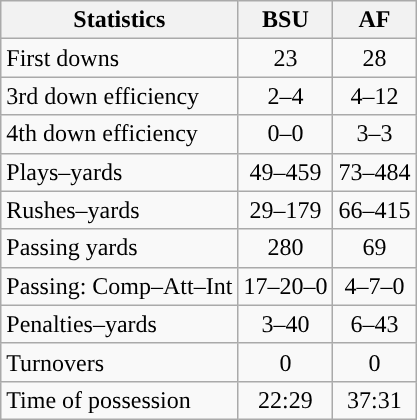<table class="wikitable">
<tr>
<th>Statistics</th>
<th>BSU</th>
<th>AF</th>
</tr>
<tr>
<td>First downs</td>
<td align=center>23</td>
<td align=center>28</td>
</tr>
<tr>
<td>3rd down efficiency</td>
<td align=center>2–4</td>
<td align=center>4–12</td>
</tr>
<tr>
<td>4th down efficiency</td>
<td align=center>0–0</td>
<td align=center>3–3</td>
</tr>
<tr>
<td>Plays–yards</td>
<td align=center>49–459</td>
<td align=center>73–484</td>
</tr>
<tr>
<td>Rushes–yards</td>
<td align=center>29–179</td>
<td align=center>66–415</td>
</tr>
<tr>
<td>Passing yards</td>
<td align=center>280</td>
<td align=center>69</td>
</tr>
<tr>
<td>Passing: Comp–Att–Int</td>
<td align=center>17–20–0</td>
<td align=center>4–7–0</td>
</tr>
<tr>
<td>Penalties–yards</td>
<td align=center>3–40</td>
<td align=center>6–43</td>
</tr>
<tr>
<td>Turnovers</td>
<td align=center>0</td>
<td align=center>0</td>
</tr>
<tr>
<td>Time of possession</td>
<td align=center>22:29</td>
<td align=center>37:31</td>
</tr>
</table>
